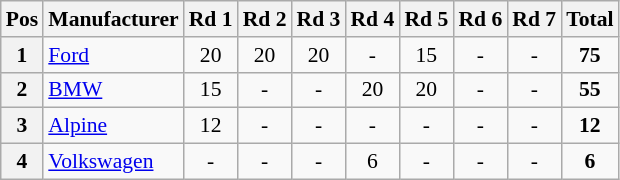<table class="wikitable" style="font-size: 90%;">
<tr>
<th>Pos</th>
<th>Manufacturer</th>
<th>Rd 1</th>
<th>Rd 2</th>
<th>Rd 3</th>
<th>Rd 4</th>
<th>Rd 5</th>
<th>Rd 6</th>
<th>Rd 7</th>
<th>Total</th>
</tr>
<tr>
<th>1</th>
<td> <a href='#'>Ford</a></td>
<td align="center">20</td>
<td align="center">20</td>
<td align="center">20</td>
<td align="center">-</td>
<td align="center">15</td>
<td align="center">-</td>
<td align="center">-</td>
<td align="center"><strong>75</strong></td>
</tr>
<tr>
<th>2</th>
<td> <a href='#'>BMW</a></td>
<td align="center">15</td>
<td align="center">-</td>
<td align="center">-</td>
<td align="center">20</td>
<td align="center">20</td>
<td align="center">-</td>
<td align="center">-</td>
<td align="center"><strong>55</strong></td>
</tr>
<tr>
<th>3</th>
<td> <a href='#'>Alpine</a></td>
<td align="center">12</td>
<td align="center">-</td>
<td align="center">-</td>
<td align="center">-</td>
<td align="center">-</td>
<td align="center">-</td>
<td align="center">-</td>
<td align="center"><strong>12</strong></td>
</tr>
<tr>
<th>4</th>
<td> <a href='#'>Volkswagen</a></td>
<td align="center">-</td>
<td align="center">-</td>
<td align="center">-</td>
<td align="center">6</td>
<td align="center">-</td>
<td align="center">-</td>
<td align="center">-</td>
<td align="center"><strong>6</strong></td>
</tr>
</table>
